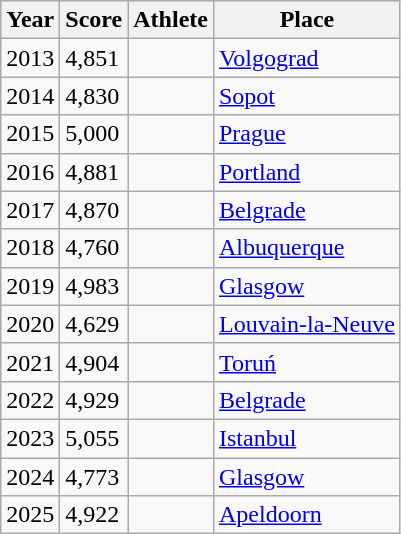<table class="wikitable sortable" style="text-align:left">
<tr>
<th>Year</th>
<th>Score</th>
<th>Athlete</th>
<th>Place</th>
</tr>
<tr>
<td>2013</td>
<td>4,851</td>
<td align=left></td>
<td align=left><a href='#'>Volgograd</a></td>
</tr>
<tr>
<td>2014</td>
<td>4,830</td>
<td align=left></td>
<td align=left><a href='#'>Sopot</a></td>
</tr>
<tr>
<td>2015</td>
<td>5,000</td>
<td align=left></td>
<td align=left><a href='#'>Prague</a></td>
</tr>
<tr>
<td>2016</td>
<td>4,881</td>
<td align=left></td>
<td align=left><a href='#'>Portland</a></td>
</tr>
<tr>
<td>2017</td>
<td>4,870</td>
<td></td>
<td><a href='#'>Belgrade</a></td>
</tr>
<tr>
<td>2018</td>
<td>4,760 </td>
<td></td>
<td><a href='#'>Albuquerque</a></td>
</tr>
<tr>
<td>2019</td>
<td>4,983</td>
<td></td>
<td><a href='#'>Glasgow</a></td>
</tr>
<tr>
<td>2020</td>
<td>4,629</td>
<td></td>
<td><a href='#'>Louvain-la-Neuve</a></td>
</tr>
<tr>
<td>2021</td>
<td>4,904</td>
<td></td>
<td><a href='#'>Toruń</a></td>
</tr>
<tr>
<td>2022</td>
<td>4,929</td>
<td></td>
<td><a href='#'>Belgrade</a></td>
</tr>
<tr>
<td>2023</td>
<td>5,055</td>
<td></td>
<td><a href='#'>Istanbul</a></td>
</tr>
<tr>
<td>2024</td>
<td>4,773</td>
<td></td>
<td><a href='#'>Glasgow</a></td>
</tr>
<tr>
<td>2025</td>
<td>4,922</td>
<td></td>
<td><a href='#'>Apeldoorn</a></td>
</tr>
</table>
